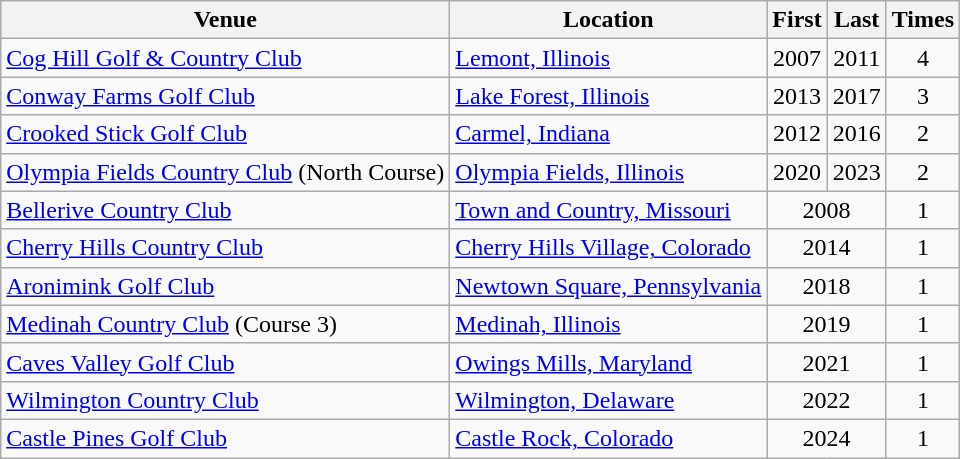<table class="wikitable sortable">
<tr>
<th>Venue</th>
<th>Location</th>
<th>First</th>
<th>Last</th>
<th>Times</th>
</tr>
<tr>
<td><a href='#'>Cog Hill Golf & Country Club</a></td>
<td><a href='#'>Lemont, Illinois</a></td>
<td align=center>2007</td>
<td align=center>2011</td>
<td align=center>4</td>
</tr>
<tr>
<td><a href='#'>Conway Farms Golf Club</a></td>
<td><a href='#'>Lake Forest, Illinois</a></td>
<td align=center>2013</td>
<td align=center>2017</td>
<td align=center>3</td>
</tr>
<tr>
<td><a href='#'>Crooked Stick Golf Club</a></td>
<td><a href='#'>Carmel, Indiana</a></td>
<td align=center>2012</td>
<td align=center>2016</td>
<td align=center>2</td>
</tr>
<tr>
<td><a href='#'>Olympia Fields Country Club</a> (North Course)</td>
<td><a href='#'>Olympia Fields, Illinois</a></td>
<td align=center>2020</td>
<td align=center>2023</td>
<td align=center>2</td>
</tr>
<tr>
<td><a href='#'>Bellerive Country Club</a></td>
<td><a href='#'>Town and Country, Missouri</a></td>
<td colspan=2 align=center>2008</td>
<td align=center>1</td>
</tr>
<tr>
<td><a href='#'>Cherry Hills Country Club</a></td>
<td><a href='#'>Cherry Hills Village, Colorado</a></td>
<td colspan=2 align=center>2014</td>
<td align=center>1</td>
</tr>
<tr>
<td><a href='#'>Aronimink Golf Club</a></td>
<td><a href='#'>Newtown Square, Pennsylvania</a></td>
<td colspan=2 align=center>2018</td>
<td align=center>1</td>
</tr>
<tr>
<td><a href='#'>Medinah Country Club</a> (Course 3)</td>
<td><a href='#'>Medinah, Illinois</a></td>
<td colspan=2 align=center>2019</td>
<td align=center>1</td>
</tr>
<tr>
<td><a href='#'>Caves Valley Golf Club</a></td>
<td><a href='#'>Owings Mills, Maryland</a></td>
<td colspan=2 align=center>2021</td>
<td align=center>1</td>
</tr>
<tr>
<td><a href='#'>Wilmington Country Club</a></td>
<td><a href='#'>Wilmington, Delaware</a></td>
<td colspan=2 align=center>2022</td>
<td align=center>1</td>
</tr>
<tr>
<td><a href='#'>Castle Pines Golf Club</a></td>
<td><a href='#'>Castle Rock, Colorado</a></td>
<td colspan=2 align=center>2024</td>
<td align=center>1</td>
</tr>
</table>
